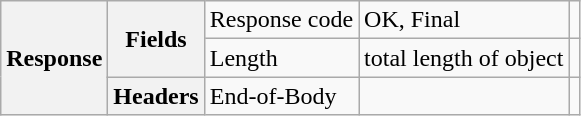<table class="wikitable">
<tr>
<th rowspan=3>Response</th>
<th rowspan=2>Fields</th>
<td>Response code</td>
<td>OK, Final</td>
<td></td>
</tr>
<tr>
<td>Length</td>
<td>total length of object</td>
<td></td>
</tr>
<tr>
<th rowspan=1>Headers</th>
<td>End-of-Body</td>
<td></td>
<td></td>
</tr>
</table>
